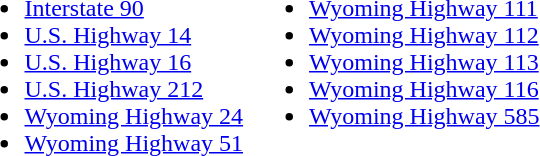<table>
<tr valign=top>
<td><br><ul><li> <a href='#'>Interstate 90</a></li><li> <a href='#'>U.S. Highway 14</a></li><li> <a href='#'>U.S. Highway 16</a></li><li> <a href='#'>U.S. Highway 212</a></li><li> <a href='#'>Wyoming Highway 24</a></li><li> <a href='#'>Wyoming Highway 51</a></li></ul></td>
<td><br><ul><li> <a href='#'>Wyoming Highway 111</a></li><li> <a href='#'>Wyoming Highway 112</a></li><li> <a href='#'>Wyoming Highway 113</a></li><li> <a href='#'>Wyoming Highway 116</a></li><li> <a href='#'>Wyoming Highway 585</a></li></ul></td>
</tr>
</table>
